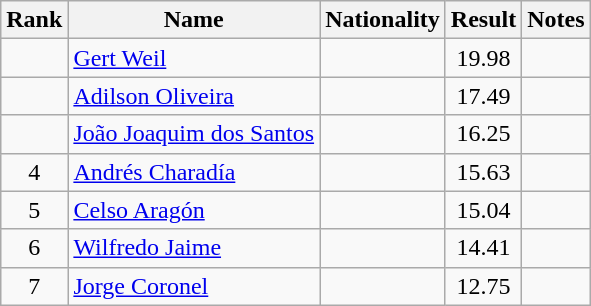<table class="wikitable sortable" style="text-align:center">
<tr>
<th>Rank</th>
<th>Name</th>
<th>Nationality</th>
<th>Result</th>
<th>Notes</th>
</tr>
<tr>
<td></td>
<td align=left><a href='#'>Gert Weil</a></td>
<td align=left></td>
<td>19.98</td>
<td></td>
</tr>
<tr>
<td></td>
<td align=left><a href='#'>Adilson Oliveira</a></td>
<td align=left></td>
<td>17.49</td>
<td></td>
</tr>
<tr>
<td></td>
<td align=left><a href='#'>João Joaquim dos Santos</a></td>
<td align=left></td>
<td>16.25</td>
<td></td>
</tr>
<tr>
<td>4</td>
<td align=left><a href='#'>Andrés Charadía</a></td>
<td align=left></td>
<td>15.63</td>
<td></td>
</tr>
<tr>
<td>5</td>
<td align=left><a href='#'>Celso Aragón</a></td>
<td align=left></td>
<td>15.04</td>
<td></td>
</tr>
<tr>
<td>6</td>
<td align=left><a href='#'>Wilfredo Jaime</a></td>
<td align=left></td>
<td>14.41</td>
<td></td>
</tr>
<tr>
<td>7</td>
<td align=left><a href='#'>Jorge Coronel</a></td>
<td align=left></td>
<td>12.75</td>
<td></td>
</tr>
</table>
